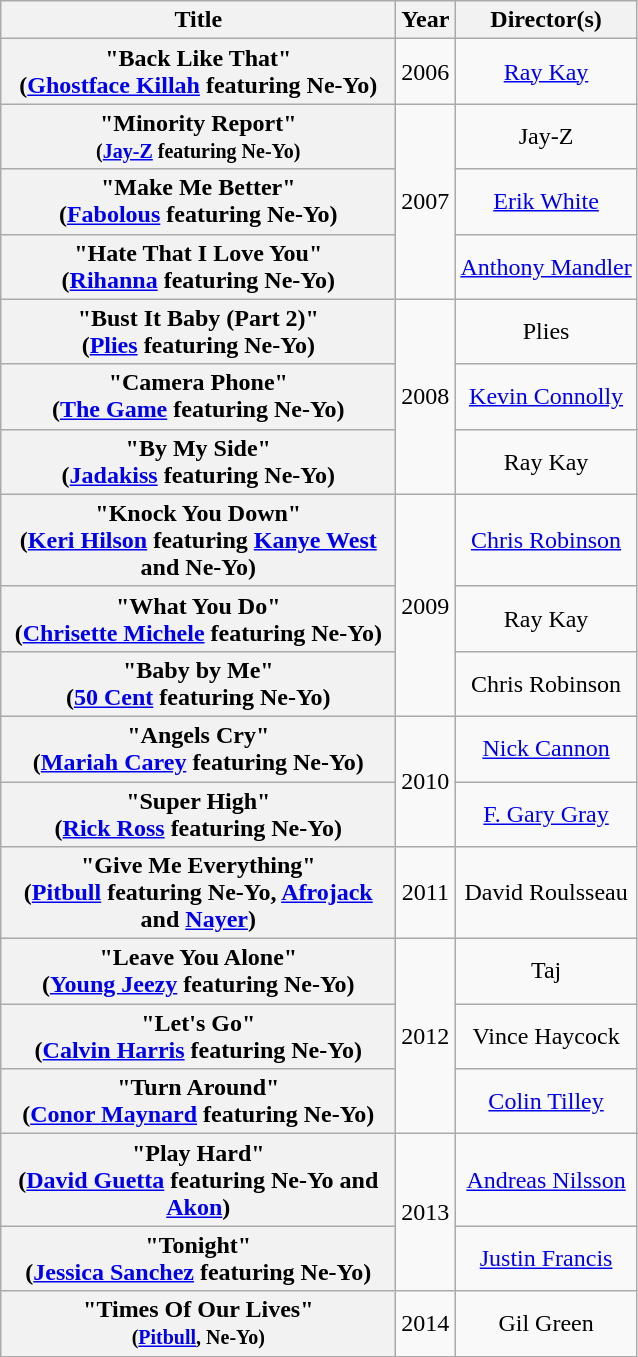<table class="wikitable plainrowheaders" style="text-align:center;">
<tr>
<th scope="col" style="width:16em;">Title</th>
<th scope="col">Year</th>
<th scope="col">Director(s)</th>
</tr>
<tr>
<th scope="row">"Back Like That"<br><span>(<a href='#'>Ghostface Killah</a> featuring Ne-Yo)</span></th>
<td>2006</td>
<td><a href='#'>Ray Kay</a></td>
</tr>
<tr>
<th scope="row">"Minority Report"<br><small>(<a href='#'>Jay-Z</a> featuring Ne-Yo)</small></th>
<td rowspan="3">2007</td>
<td>Jay-Z</td>
</tr>
<tr>
<th scope="row">"Make Me Better"<br><span>(<a href='#'>Fabolous</a> featuring Ne-Yo)</span></th>
<td><a href='#'>Erik White</a></td>
</tr>
<tr>
<th scope="row">"Hate That I Love You"<br><span>(<a href='#'>Rihanna</a> featuring Ne-Yo)</span></th>
<td><a href='#'>Anthony Mandler</a></td>
</tr>
<tr>
<th scope="row">"Bust It Baby (Part 2)"<br><span>(<a href='#'>Plies</a> featuring Ne-Yo)</span></th>
<td rowspan="3">2008</td>
<td>Plies</td>
</tr>
<tr>
<th scope="row">"Camera Phone"<br><span>(<a href='#'>The Game</a> featuring Ne-Yo)</span></th>
<td><a href='#'>Kevin Connolly</a></td>
</tr>
<tr>
<th scope="row">"By My Side"<br><span>(<a href='#'>Jadakiss</a> featuring Ne-Yo)</span></th>
<td>Ray Kay</td>
</tr>
<tr>
<th scope="row">"Knock You Down"<br><span>(<a href='#'>Keri Hilson</a> featuring <a href='#'>Kanye West</a> and Ne-Yo)</span></th>
<td rowspan="3">2009</td>
<td><a href='#'>Chris Robinson</a></td>
</tr>
<tr>
<th scope="row">"What You Do"<br><span>(<a href='#'>Chrisette Michele</a> featuring Ne-Yo)</span></th>
<td>Ray Kay</td>
</tr>
<tr>
<th scope="row">"Baby by Me"<br><span>(<a href='#'>50 Cent</a> featuring Ne-Yo)</span></th>
<td>Chris Robinson</td>
</tr>
<tr>
<th scope="row">"Angels Cry"<br><span>(<a href='#'>Mariah Carey</a> featuring Ne-Yo)</span></th>
<td rowspan="2">2010</td>
<td><a href='#'>Nick Cannon</a></td>
</tr>
<tr>
<th scope="row">"Super High"<br><span>(<a href='#'>Rick Ross</a> featuring Ne-Yo)</span></th>
<td><a href='#'>F. Gary Gray</a></td>
</tr>
<tr>
<th scope="row">"Give Me Everything"<br><span>(<a href='#'>Pitbull</a> featuring Ne-Yo, <a href='#'>Afrojack</a> and <a href='#'>Nayer</a>)</span></th>
<td>2011</td>
<td>David Roulsseau</td>
</tr>
<tr>
<th scope="row">"Leave You Alone"<br><span>(<a href='#'>Young Jeezy</a> featuring Ne-Yo)</span></th>
<td rowspan="3">2012</td>
<td>Taj</td>
</tr>
<tr>
<th scope="row">"Let's Go"<br><span>(<a href='#'>Calvin Harris</a> featuring Ne-Yo)</span></th>
<td>Vince Haycock</td>
</tr>
<tr>
<th scope="row">"Turn Around"<br><span>(<a href='#'>Conor Maynard</a> featuring Ne-Yo)</span></th>
<td><a href='#'>Colin Tilley</a></td>
</tr>
<tr>
<th scope="row">"Play Hard"<br><span>(<a href='#'>David Guetta</a> featuring Ne-Yo and <a href='#'>Akon</a>)</span></th>
<td rowspan="2">2013</td>
<td><a href='#'>Andreas Nilsson</a></td>
</tr>
<tr>
<th scope="row">"Tonight"<br><span>(<a href='#'>Jessica Sanchez</a> featuring Ne-Yo)</span></th>
<td><a href='#'>Justin Francis</a></td>
</tr>
<tr>
<th scope="row">"Times Of Our Lives"<br><small>(<a href='#'>Pitbull</a>, Ne-Yo)</small></th>
<td rowspan="2">2014</td>
<td>Gil Green</td>
</tr>
</table>
